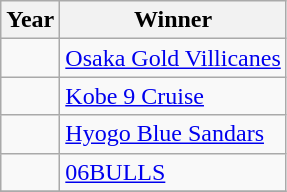<table class="wikitable">
<tr>
<th>Year</th>
<th>Winner</th>
</tr>
<tr>
<td></td>
<td><a href='#'>Osaka Gold Villicanes</a></td>
</tr>
<tr>
<td></td>
<td><a href='#'>Kobe 9 Cruise</a></td>
</tr>
<tr>
<td></td>
<td><a href='#'>Hyogo Blue Sandars</a></td>
</tr>
<tr>
<td></td>
<td><a href='#'>06BULLS</a></td>
</tr>
<tr>
</tr>
</table>
